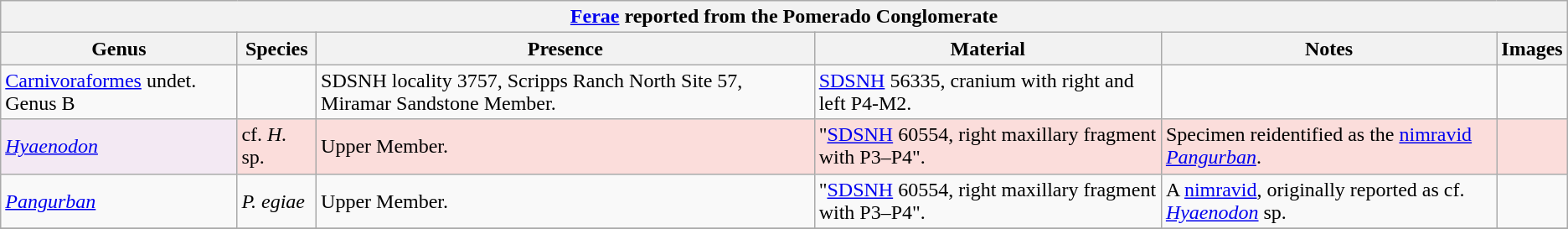<table class="wikitable" align="center">
<tr>
<th colspan="6" align="center"><strong><a href='#'>Ferae</a> reported from the Pomerado Conglomerate</strong></th>
</tr>
<tr>
<th>Genus</th>
<th>Species</th>
<th>Presence</th>
<th><strong>Material</strong></th>
<th>Notes</th>
<th>Images</th>
</tr>
<tr>
<td><a href='#'>Carnivoraformes</a> undet. Genus B</td>
<td></td>
<td>SDSNH locality 3757, Scripps Ranch North Site 57, Miramar Sandstone Member.</td>
<td><a href='#'>SDSNH</a> 56335, cranium with right and left P4-M2.</td>
<td></td>
<td></td>
</tr>
<tr>
<td style="background:#f3e9f3;"><em><a href='#'>Hyaenodon</a></em></td>
<td style="background:#fbdddb;">cf. <em>H.</em> sp.</td>
<td style="background:#fbdddb;">Upper Member.</td>
<td style="background:#fbdddb;">"<a href='#'>SDSNH</a> 60554, right maxillary fragment with P3–P4".</td>
<td style="background:#fbdddb;">Specimen reidentified as the <a href='#'>nimravid</a> <em><a href='#'>Pangurban</a></em>.</td>
<td style="background:#fbdddb;"></td>
</tr>
<tr>
<td><em><a href='#'>Pangurban</a></em></td>
<td><em>P. egiae</em></td>
<td>Upper Member.</td>
<td>"<a href='#'>SDSNH</a> 60554, right maxillary fragment with P3–P4".</td>
<td>A <a href='#'>nimravid</a>, originally reported as cf. <em><a href='#'>Hyaenodon</a></em> sp.</td>
<td></td>
</tr>
<tr>
</tr>
</table>
